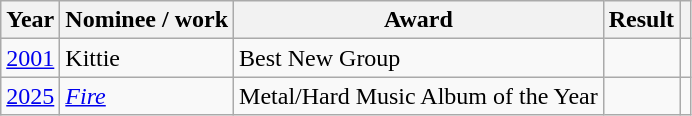<table class="wikitable">
<tr>
<th>Year</th>
<th>Nominee / work</th>
<th>Award</th>
<th>Result</th>
<th></th>
</tr>
<tr>
<td><a href='#'>2001</a></td>
<td>Kittie</td>
<td>Best New Group</td>
<td></td>
<td></td>
</tr>
<tr>
<td><a href='#'>2025</a></td>
<td><em><a href='#'>Fire</a></em></td>
<td>Metal/Hard Music Album of the Year</td>
<td></td>
<td></td>
</tr>
</table>
